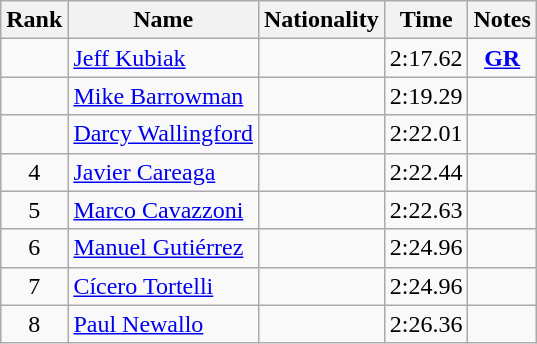<table class="wikitable sortable" style="text-align:center">
<tr>
<th>Rank</th>
<th>Name</th>
<th>Nationality</th>
<th>Time</th>
<th>Notes</th>
</tr>
<tr>
<td></td>
<td align=left><a href='#'>Jeff Kubiak</a></td>
<td align=left></td>
<td>2:17.62</td>
<td><strong><a href='#'>GR</a></strong></td>
</tr>
<tr>
<td></td>
<td align=left><a href='#'>Mike Barrowman</a></td>
<td align=left></td>
<td>2:19.29</td>
<td></td>
</tr>
<tr>
<td></td>
<td align=left><a href='#'>Darcy Wallingford</a></td>
<td align=left></td>
<td>2:22.01</td>
<td></td>
</tr>
<tr>
<td>4</td>
<td align=left><a href='#'>Javier Careaga</a></td>
<td align=left></td>
<td>2:22.44</td>
<td></td>
</tr>
<tr>
<td>5</td>
<td align=left><a href='#'>Marco Cavazzoni</a></td>
<td align=left></td>
<td>2:22.63</td>
<td></td>
</tr>
<tr>
<td>6</td>
<td align=left><a href='#'>Manuel Gutiérrez</a></td>
<td align=left></td>
<td>2:24.96</td>
<td></td>
</tr>
<tr>
<td>7</td>
<td align=left><a href='#'>Cícero Tortelli</a></td>
<td align=left></td>
<td>2:24.96</td>
<td></td>
</tr>
<tr>
<td>8</td>
<td align=left><a href='#'>Paul Newallo</a></td>
<td align=left></td>
<td>2:26.36</td>
<td></td>
</tr>
</table>
